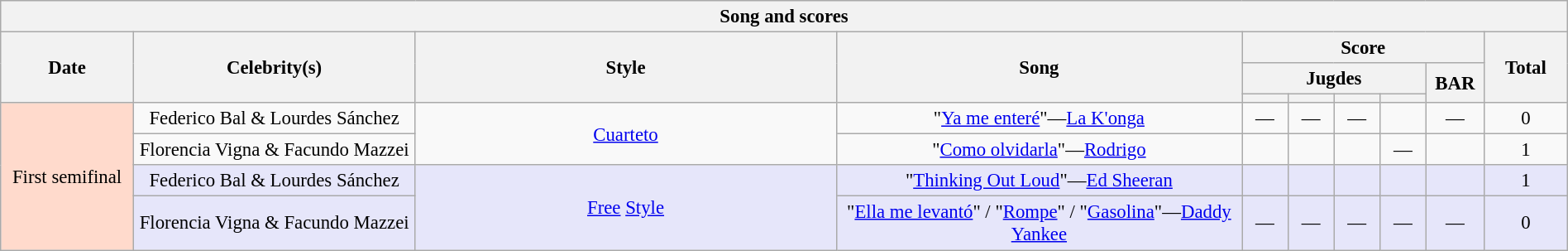<table class="wikitable collapsible collapsed" style="font-size:95%; text-align: center; width: 100%;">
<tr>
<th colspan="11" style="with: 100%;" align=center>Song and scores</th>
</tr>
<tr>
<th rowspan="3" width="100">Date</th>
<th rowspan="3" width="220">Celebrity(s)</th>
<th rowspan="3">Style</th>
<th rowspan="3" width="320">Song</th>
<th colspan="5">Score</th>
<th rowspan="3" width="60">Total</th>
</tr>
<tr>
<th colspan="4">Jugdes</th>
<th rowspan="2" width=40>BAR<br></th>
</tr>
<tr>
<th width=30></th>
<th width=30></th>
<th width=30></th>
<th width=30></th>
</tr>
<tr>
<td rowspan="4" style=" background:#ffdacc">First semifinal<br></td>
<td>Federico Bal & Lourdes Sánchez</td>
<td rowspan="2"><a href='#'>Cuarteto</a></td>
<td>"<a href='#'>Ya me enteré</a>"—<a href='#'>La K'onga</a></td>
<td>—</td>
<td>—</td>
<td>—</td>
<td></td>
<td>—</td>
<td>0</td>
</tr>
<tr>
<td>Florencia Vigna & Facundo Mazzei</td>
<td>"<a href='#'>Como olvidarla</a>"—<a href='#'>Rodrigo</a></td>
<td></td>
<td></td>
<td></td>
<td>—</td>
<td> </td>
<td>1</td>
</tr>
<tr style="background:lavender;">
<td>Federico Bal & Lourdes Sánchez</td>
<td rowspan="2"><a href='#'>Free</a> <a href='#'>Style</a></td>
<td>"<a href='#'>Thinking Out Loud</a>"—<a href='#'>Ed Sheeran</a></td>
<td></td>
<td></td>
<td></td>
<td></td>
<td> </td>
<td>1</td>
</tr>
<tr style="background:lavender;">
<td>Florencia Vigna & Facundo Mazzei</td>
<td>"<a href='#'>Ella me levantó</a>" / "<a href='#'>Rompe</a>" / "<a href='#'>Gasolina</a>"—<a href='#'>Daddy Yankee</a></td>
<td>—</td>
<td>—</td>
<td>—</td>
<td>—</td>
<td>—</td>
<td>0</td>
</tr>
</table>
